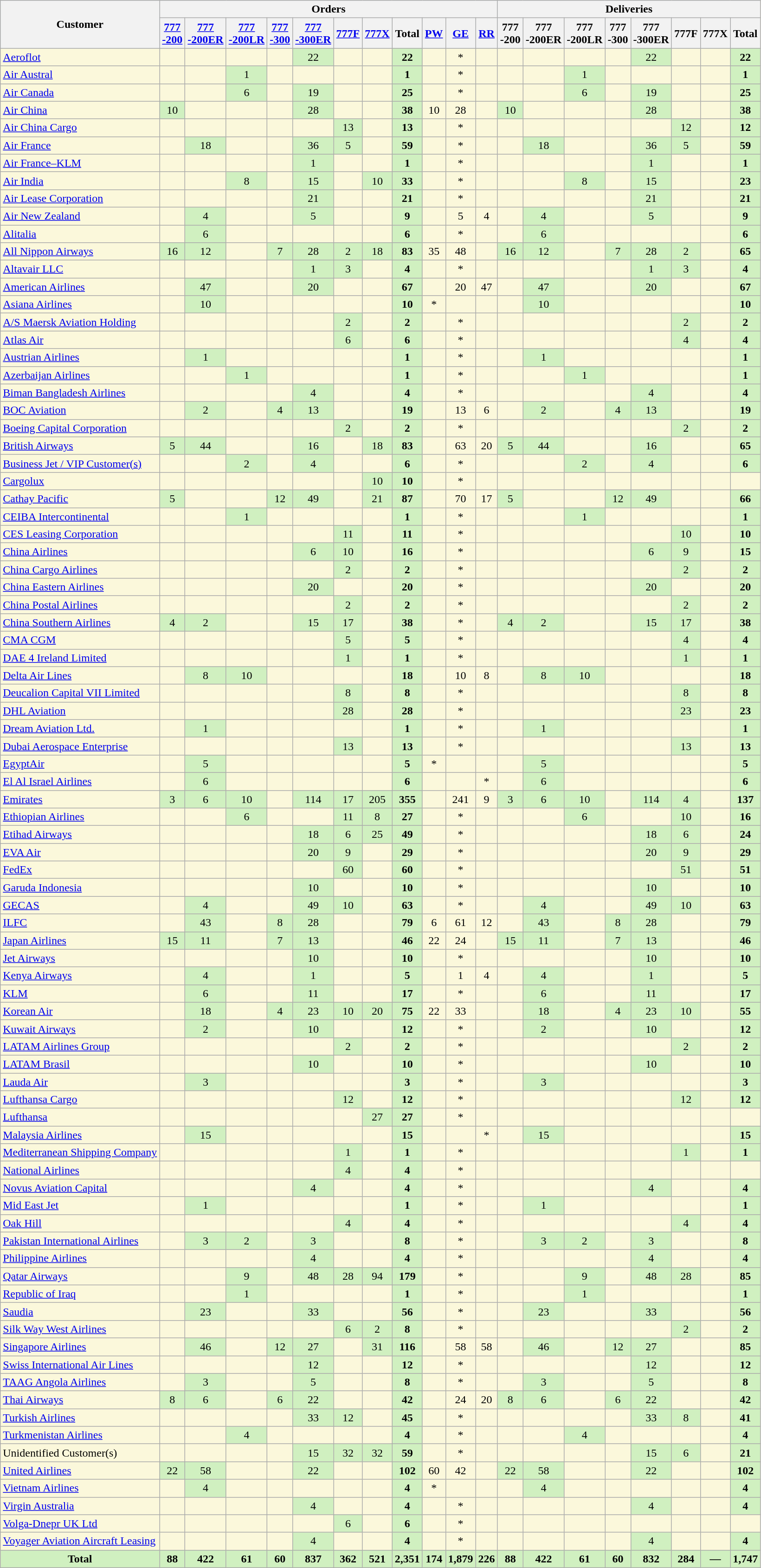<table class="wikitable sortable sticky-header-multi sort-under" style="text-align:center;  background:#fbf8db">
<tr style="background-color:#ccddff">
<th rowspan="2">Customer</th>
<th colspan="11">Orders</th>
<th colspan="8">Deliveries</th>
</tr>
<tr style="background-color:#ccddff">
<th><a href='#'>777<br>-200</a></th>
<th><a href='#'>777<br>-200ER</a></th>
<th><a href='#'>777<br>-200LR</a></th>
<th><a href='#'>777<br>-300</a></th>
<th><a href='#'>777<br>-300ER</a></th>
<th><a href='#'>777F</a></th>
<th><a href='#'>777X</a></th>
<th>Total</th>
<th><a href='#'>PW</a></th>
<th><a href='#'>GE</a></th>
<th><a href='#'>RR</a></th>
<th>777<br>-200</th>
<th>777<br>-200ER</th>
<th>777<br>-200LR</th>
<th>777<br>-300</th>
<th>777<br>-300ER</th>
<th>777F</th>
<th>777X</th>
<th>Total</th>
</tr>
<tr>
<td align='left'><a href='#'>Aeroflot</a></td>
<td></td>
<td></td>
<td></td>
<td></td>
<td style='background:#d0f0c0;'>22</td>
<td></td>
<td></td>
<td style='background:#d0f0c0;'><strong>22</strong></td>
<td></td>
<td>*</td>
<td></td>
<td></td>
<td></td>
<td></td>
<td></td>
<td style='background:#d0f0c0;'>22</td>
<td></td>
<td></td>
<td style='background:#d0f0c0;'><strong>22</strong></td>
</tr>
<tr>
<td align='left'><a href='#'>Air Austral</a></td>
<td></td>
<td></td>
<td style='background:#d0f0c0;'>1</td>
<td></td>
<td></td>
<td></td>
<td></td>
<td style='background:#d0f0c0;'><strong>1</strong></td>
<td></td>
<td>*</td>
<td></td>
<td></td>
<td></td>
<td style='background:#d0f0c0;'>1</td>
<td></td>
<td></td>
<td></td>
<td></td>
<td style='background:#d0f0c0;'><strong>1</strong></td>
</tr>
<tr>
<td align='left'><a href='#'>Air Canada</a></td>
<td></td>
<td></td>
<td style='background:#d0f0c0;'>6</td>
<td></td>
<td style='background:#d0f0c0;'>19</td>
<td></td>
<td></td>
<td style='background:#d0f0c0;'><strong>25</strong></td>
<td></td>
<td>*</td>
<td></td>
<td></td>
<td></td>
<td style='background:#d0f0c0;'>6</td>
<td></td>
<td style='background:#d0f0c0;'>19</td>
<td></td>
<td></td>
<td style='background:#d0f0c0;'><strong>25</strong></td>
</tr>
<tr>
<td align='left'><a href='#'>Air China</a></td>
<td style='background:#d0f0c0;'>10</td>
<td></td>
<td></td>
<td></td>
<td style='background:#d0f0c0;'>28</td>
<td></td>
<td></td>
<td style='background:#d0f0c0;'><strong>38</strong></td>
<td>10</td>
<td>28</td>
<td></td>
<td style='background:#d0f0c0;'>10</td>
<td></td>
<td></td>
<td></td>
<td style='background:#d0f0c0;'>28</td>
<td></td>
<td></td>
<td style='background:#d0f0c0;'><strong>38</strong></td>
</tr>
<tr>
<td align='left'><a href='#'>Air China Cargo</a></td>
<td></td>
<td></td>
<td></td>
<td></td>
<td></td>
<td style='background:#d0f0c0;'>13</td>
<td></td>
<td style='background:#d0f0c0;'><strong>13</strong></td>
<td></td>
<td>*</td>
<td></td>
<td></td>
<td></td>
<td></td>
<td></td>
<td></td>
<td style='background:#d0f0c0;'>12</td>
<td></td>
<td style='background:#d0f0c0;'><strong>12</strong></td>
</tr>
<tr>
<td align='left'><a href='#'>Air France</a></td>
<td></td>
<td style='background:#d0f0c0;'>18</td>
<td></td>
<td></td>
<td style='background:#d0f0c0;'>36</td>
<td style='background:#d0f0c0;'>5</td>
<td></td>
<td style='background:#d0f0c0;'><strong>59</strong></td>
<td></td>
<td>*</td>
<td></td>
<td></td>
<td style='background:#d0f0c0;'>18</td>
<td></td>
<td></td>
<td style='background:#d0f0c0;'>36</td>
<td style='background:#d0f0c0;'>5</td>
<td></td>
<td style='background:#d0f0c0;'><strong>59</strong></td>
</tr>
<tr>
<td align='left'><a href='#'>Air France–KLM</a></td>
<td></td>
<td></td>
<td></td>
<td></td>
<td style='background:#d0f0c0;'>1</td>
<td></td>
<td></td>
<td style='background:#d0f0c0;'><strong>1</strong></td>
<td></td>
<td>*</td>
<td></td>
<td></td>
<td></td>
<td></td>
<td></td>
<td style='background:#d0f0c0;'>1</td>
<td></td>
<td></td>
<td style='background:#d0f0c0;'><strong>1</strong></td>
</tr>
<tr>
<td align='left'><a href='#'>Air India</a></td>
<td></td>
<td></td>
<td style='background:#d0f0c0;'>8</td>
<td></td>
<td style='background:#d0f0c0;'>15</td>
<td></td>
<td style='background:#d0f0c0;'>10</td>
<td style="background:#d0f0c0;"><strong>33</strong></td>
<td></td>
<td>*</td>
<td></td>
<td></td>
<td></td>
<td style='background:#d0f0c0;'>8</td>
<td></td>
<td style='background:#d0f0c0;'>15</td>
<td></td>
<td></td>
<td style='background:#d0f0c0;'><strong>23</strong></td>
</tr>
<tr>
<td align='left'><a href='#'>Air Lease Corporation</a></td>
<td></td>
<td></td>
<td></td>
<td></td>
<td style='background:#d0f0c0;'>21</td>
<td></td>
<td></td>
<td style='background:#d0f0c0;'><strong>21</strong></td>
<td></td>
<td>*</td>
<td></td>
<td></td>
<td></td>
<td></td>
<td></td>
<td style='background:#d0f0c0;'>21</td>
<td></td>
<td></td>
<td style='background:#d0f0c0;'><strong>21</strong></td>
</tr>
<tr>
<td align='left'><a href='#'>Air New Zealand</a></td>
<td></td>
<td style='background:#d0f0c0;'>4</td>
<td></td>
<td></td>
<td style='background:#d0f0c0;'>5</td>
<td></td>
<td></td>
<td style='background:#d0f0c0;'><strong>9</strong></td>
<td></td>
<td>5</td>
<td>4</td>
<td></td>
<td style='background:#d0f0c0;'>4</td>
<td></td>
<td></td>
<td style='background:#d0f0c0;'>5</td>
<td></td>
<td></td>
<td style='background:#d0f0c0;'><strong>9</strong></td>
</tr>
<tr>
<td align='left'><a href='#'>Alitalia</a></td>
<td></td>
<td style='background:#d0f0c0;'>6</td>
<td></td>
<td></td>
<td></td>
<td></td>
<td></td>
<td style='background:#d0f0c0;'><strong>6</strong></td>
<td></td>
<td>*</td>
<td></td>
<td></td>
<td style='background:#d0f0c0;'>6</td>
<td></td>
<td></td>
<td></td>
<td></td>
<td></td>
<td style='background:#d0f0c0;'><strong>6</strong></td>
</tr>
<tr>
<td align='left'><a href='#'>All Nippon Airways</a></td>
<td style='background:#d0f0c0;'>16</td>
<td style='background:#d0f0c0;'>12</td>
<td></td>
<td style='background:#d0f0c0;'>7</td>
<td style='background:#d0f0c0;'>28</td>
<td style='background:#d0f0c0;'>2</td>
<td style='background:#d0f0c0;'>18</td>
<td style="background:#d0f0c0;"><strong>83</strong></td>
<td>35</td>
<td>48</td>
<td></td>
<td style='background:#d0f0c0;'>16</td>
<td style='background:#d0f0c0;'>12</td>
<td></td>
<td style='background:#d0f0c0;'>7</td>
<td style='background:#d0f0c0;'>28</td>
<td style="background:#d0f0c0;">2</td>
<td></td>
<td style='background:#d0f0c0;'><strong>65</strong></td>
</tr>
<tr>
<td align='left'><a href='#'>Altavair LLC</a></td>
<td></td>
<td></td>
<td></td>
<td></td>
<td style='background:#d0f0c0;'>1</td>
<td style='background:#d0f0c0;'>3</td>
<td></td>
<td style='background:#d0f0c0;'><strong>4</strong></td>
<td></td>
<td>*</td>
<td></td>
<td></td>
<td></td>
<td></td>
<td></td>
<td style='background:#d0f0c0;'>1</td>
<td style='background:#d0f0c0;'>3</td>
<td></td>
<td style='background:#d0f0c0;'><strong>4</strong></td>
</tr>
<tr>
<td align='left'><a href='#'>American Airlines</a></td>
<td></td>
<td style='background:#d0f0c0;'>47</td>
<td></td>
<td></td>
<td style='background:#d0f0c0;'>20</td>
<td></td>
<td></td>
<td style='background:#d0f0c0;'><strong>67</strong></td>
<td></td>
<td>20</td>
<td>47</td>
<td></td>
<td style='background:#d0f0c0;'>47</td>
<td></td>
<td></td>
<td style='background:#d0f0c0;'>20</td>
<td></td>
<td></td>
<td style='background:#d0f0c0;'><strong>67</strong></td>
</tr>
<tr>
<td align='left'><a href='#'>Asiana Airlines</a></td>
<td></td>
<td style='background:#d0f0c0;'>10</td>
<td></td>
<td></td>
<td></td>
<td></td>
<td></td>
<td style='background:#d0f0c0;'><strong>10</strong></td>
<td>*</td>
<td></td>
<td></td>
<td></td>
<td style='background:#d0f0c0;'>10</td>
<td></td>
<td></td>
<td></td>
<td></td>
<td></td>
<td style='background:#d0f0c0;'><strong>10</strong></td>
</tr>
<tr>
<td align='left'><a href='#'>A/S Maersk Aviation Holding</a></td>
<td></td>
<td></td>
<td></td>
<td></td>
<td></td>
<td style='background:#d0f0c0;'>2</td>
<td></td>
<td style='background:#d0f0c0;'><strong>2</strong></td>
<td></td>
<td>*</td>
<td></td>
<td></td>
<td></td>
<td></td>
<td></td>
<td></td>
<td style='background:#d0f0c0;'>2</td>
<td></td>
<td style='background:#d0f0c0;'><strong>2</strong></td>
</tr>
<tr>
<td align='left'><a href='#'>Atlas Air</a></td>
<td></td>
<td></td>
<td></td>
<td></td>
<td></td>
<td style='background:#d0f0c0;'>6</td>
<td></td>
<td style='background:#d0f0c0;'><strong>6</strong></td>
<td></td>
<td>*</td>
<td></td>
<td></td>
<td></td>
<td></td>
<td></td>
<td></td>
<td style='background:#d0f0c0;'>4</td>
<td></td>
<td style='background:#d0f0c0;'><strong>4</strong></td>
</tr>
<tr>
<td align='left'><a href='#'>Austrian Airlines</a></td>
<td></td>
<td style='background:#d0f0c0;'>1</td>
<td></td>
<td></td>
<td></td>
<td></td>
<td></td>
<td style='background:#d0f0c0;'><strong>1</strong></td>
<td></td>
<td>*</td>
<td></td>
<td></td>
<td style='background:#d0f0c0;'>1</td>
<td></td>
<td></td>
<td></td>
<td></td>
<td></td>
<td style='background:#d0f0c0;'><strong>1</strong></td>
</tr>
<tr>
<td align='left'><a href='#'>Azerbaijan Airlines</a></td>
<td></td>
<td></td>
<td style='background:#d0f0c0;'>1</td>
<td></td>
<td></td>
<td></td>
<td></td>
<td style='background:#d0f0c0;'><strong>1</strong></td>
<td></td>
<td>*</td>
<td></td>
<td></td>
<td></td>
<td style='background:#d0f0c0;'>1</td>
<td></td>
<td></td>
<td></td>
<td></td>
<td style='background:#d0f0c0;'><strong>1</strong></td>
</tr>
<tr>
<td align='left'><a href='#'>Biman Bangladesh Airlines</a></td>
<td></td>
<td></td>
<td></td>
<td></td>
<td style='background:#d0f0c0;'>4</td>
<td></td>
<td></td>
<td style="background:#d0f0c0;"><strong>4</strong></td>
<td></td>
<td>*</td>
<td></td>
<td></td>
<td></td>
<td></td>
<td></td>
<td style='background:#d0f0c0;'>4</td>
<td></td>
<td></td>
<td style='background:#d0f0c0;'><strong>4</strong></td>
</tr>
<tr>
<td align='left'><a href='#'>BOC Aviation</a></td>
<td></td>
<td style='background:#d0f0c0;'>2</td>
<td></td>
<td style='background:#d0f0c0;'>4</td>
<td style='background:#d0f0c0;'>13</td>
<td></td>
<td></td>
<td style='background:#d0f0c0;'><strong>19</strong></td>
<td></td>
<td>13</td>
<td>6</td>
<td></td>
<td style='background:#d0f0c0;'>2</td>
<td></td>
<td style='background:#d0f0c0;'>4</td>
<td style='background:#d0f0c0;'>13</td>
<td></td>
<td></td>
<td style='background:#d0f0c0;'><strong>19</strong></td>
</tr>
<tr>
<td align='left'><a href='#'>Boeing Capital Corporation</a></td>
<td></td>
<td></td>
<td></td>
<td></td>
<td></td>
<td style='background:#d0f0c0;'>2</td>
<td></td>
<td style='background:#d0f0c0;'><strong>2</strong></td>
<td></td>
<td>*</td>
<td></td>
<td></td>
<td></td>
<td></td>
<td></td>
<td></td>
<td style='background:#d0f0c0;'>2</td>
<td></td>
<td style='background:#d0f0c0;'><strong>2</strong></td>
</tr>
<tr>
<td align='left'><a href='#'>British Airways </a></td>
<td style='background:#d0f0c0;'>5</td>
<td style='background:#d0f0c0;'>44</td>
<td></td>
<td></td>
<td style='background:#d0f0c0;'>16</td>
<td></td>
<td style='background:#d0f0c0;'>18</td>
<td style='background:#d0f0c0;'><strong>83</strong></td>
<td></td>
<td>63</td>
<td>20</td>
<td style='background:#d0f0c0;'>5</td>
<td style='background:#d0f0c0;'>44</td>
<td></td>
<td></td>
<td style='background:#d0f0c0;'>16</td>
<td></td>
<td></td>
<td style='background:#d0f0c0;'><strong>65</strong></td>
</tr>
<tr>
<td align='left'><a href='#'>Business Jet / VIP Customer(s)</a></td>
<td></td>
<td></td>
<td style='background:#d0f0c0;'>2</td>
<td></td>
<td style='background:#d0f0c0;'>4</td>
<td></td>
<td></td>
<td style='background:#d0f0c0;'><strong>6</strong></td>
<td></td>
<td>*</td>
<td></td>
<td></td>
<td></td>
<td style='background:#d0f0c0;'>2</td>
<td></td>
<td style='background:#d0f0c0;'>4</td>
<td></td>
<td></td>
<td style='background:#d0f0c0;'><strong>6</strong></td>
</tr>
<tr>
<td align='left'><a href='#'>Cargolux</a></td>
<td></td>
<td></td>
<td></td>
<td></td>
<td></td>
<td></td>
<td style='background:#d0f0c0;'>10</td>
<td style="background:#d0f0c0;"><strong>10</strong></td>
<td></td>
<td>*</td>
<td></td>
<td></td>
<td></td>
<td></td>
<td></td>
<td></td>
<td></td>
<td></td>
<td></td>
</tr>
<tr>
<td align='left'><a href='#'>Cathay Pacific</a></td>
<td style='background:#d0f0c0;'>5</td>
<td></td>
<td></td>
<td style='background:#d0f0c0;'>12</td>
<td style='background:#d0f0c0;'>49</td>
<td></td>
<td style='background:#d0f0c0;'>21</td>
<td style='background:#d0f0c0;'><strong>87</strong></td>
<td></td>
<td>70</td>
<td>17</td>
<td style='background:#d0f0c0;'>5</td>
<td></td>
<td></td>
<td style='background:#d0f0c0;'>12</td>
<td style='background:#d0f0c0;'>49</td>
<td></td>
<td></td>
<td style='background:#d0f0c0;'><strong>66</strong></td>
</tr>
<tr>
<td align='left'><a href='#'>CEIBA Intercontinental</a></td>
<td></td>
<td></td>
<td style='background:#d0f0c0;'>1</td>
<td></td>
<td></td>
<td></td>
<td></td>
<td style='background:#d0f0c0;'><strong>1</strong></td>
<td></td>
<td>*</td>
<td></td>
<td></td>
<td></td>
<td style='background:#d0f0c0;'>1</td>
<td></td>
<td></td>
<td></td>
<td></td>
<td style='background:#d0f0c0;'><strong>1</strong></td>
</tr>
<tr>
<td align='left'><a href='#'>CES Leasing Corporation</a></td>
<td></td>
<td></td>
<td></td>
<td></td>
<td></td>
<td style='background:#d0f0c0;'>11</td>
<td></td>
<td style='background:#d0f0c0;'><strong>11</strong></td>
<td></td>
<td>*</td>
<td></td>
<td></td>
<td></td>
<td></td>
<td></td>
<td></td>
<td style='background:#d0f0c0;'>10</td>
<td></td>
<td style='background:#d0f0c0;'><strong>10</strong></td>
</tr>
<tr>
<td align='left'><a href='#'>China Airlines</a></td>
<td></td>
<td></td>
<td></td>
<td></td>
<td style='background:#d0f0c0;'>6</td>
<td style='background:#d0f0c0;'>10</td>
<td></td>
<td style='background:#d0f0c0;'><strong>16</strong></td>
<td></td>
<td>*</td>
<td></td>
<td></td>
<td></td>
<td></td>
<td></td>
<td style='background:#d0f0c0;'>6</td>
<td style='background:#d0f0c0;'>9</td>
<td></td>
<td style='background:#d0f0c0;'><strong>15</strong></td>
</tr>
<tr>
<td align='left'><a href='#'>China Cargo Airlines</a></td>
<td></td>
<td></td>
<td></td>
<td></td>
<td></td>
<td style='background:#d0f0c0;'>2</td>
<td></td>
<td style='background:#d0f0c0;'><strong>2</strong></td>
<td></td>
<td>*</td>
<td></td>
<td></td>
<td></td>
<td></td>
<td></td>
<td></td>
<td style='background:#d0f0c0;'>2</td>
<td></td>
<td style='background:#d0f0c0;'><strong>2</strong></td>
</tr>
<tr>
<td align='left'><a href='#'>China Eastern Airlines</a></td>
<td></td>
<td></td>
<td></td>
<td></td>
<td style='background:#d0f0c0;'>20</td>
<td></td>
<td></td>
<td style='background:#d0f0c0;'><strong>20</strong></td>
<td></td>
<td>*</td>
<td></td>
<td></td>
<td></td>
<td></td>
<td></td>
<td style='background:#d0f0c0;'>20</td>
<td></td>
<td></td>
<td style='background:#d0f0c0;'><strong>20</strong></td>
</tr>
<tr>
<td align='left'><a href='#'>China Postal Airlines</a></td>
<td></td>
<td></td>
<td></td>
<td></td>
<td></td>
<td style='background:#d0f0c0;'>2</td>
<td></td>
<td style='background:#d0f0c0;'><strong>2</strong></td>
<td></td>
<td>*</td>
<td></td>
<td></td>
<td></td>
<td></td>
<td></td>
<td></td>
<td style='background:#d0f0c0;'>2</td>
<td></td>
<td style='background:#d0f0c0;'><strong>2</strong></td>
</tr>
<tr>
<td align='left'><a href='#'>China Southern Airlines</a></td>
<td style='background:#d0f0c0;'>4</td>
<td style='background:#d0f0c0;'>2</td>
<td></td>
<td></td>
<td style='background:#d0f0c0;'>15</td>
<td style='background:#d0f0c0;'>17</td>
<td></td>
<td style='background:#d0f0c0;'><strong>38</strong></td>
<td></td>
<td>*</td>
<td></td>
<td style='background:#d0f0c0;'>4</td>
<td style='background:#d0f0c0;'>2</td>
<td></td>
<td></td>
<td style='background:#d0f0c0;'>15</td>
<td style='background:#d0f0c0;'>17</td>
<td></td>
<td style='background:#d0f0c0;'><strong>38</strong></td>
</tr>
<tr>
<td align='left'><a href='#'>CMA CGM</a></td>
<td></td>
<td></td>
<td></td>
<td></td>
<td></td>
<td style='background:#d0f0c0;'>5</td>
<td></td>
<td style='background:#d0f0c0;'><strong>5</strong></td>
<td></td>
<td>*</td>
<td></td>
<td></td>
<td></td>
<td></td>
<td></td>
<td></td>
<td style='background:#d0f0c0;'>4</td>
<td></td>
<td style='background:#d0f0c0;'><strong>4</strong></td>
</tr>
<tr>
<td align='left'><a href='#'>DAE 4 Ireland Limited</a></td>
<td></td>
<td></td>
<td></td>
<td></td>
<td></td>
<td style='background:#d0f0c0;'>1</td>
<td></td>
<td style='background:#d0f0c0;'><strong>1</strong></td>
<td></td>
<td>*</td>
<td></td>
<td></td>
<td></td>
<td></td>
<td></td>
<td></td>
<td style='background:#d0f0c0;'>1</td>
<td></td>
<td style='background:#d0f0c0;'><strong>1</strong></td>
</tr>
<tr>
<td align='left'><a href='#'>Delta Air Lines</a></td>
<td></td>
<td style='background:#d0f0c0;'>8</td>
<td style='background:#d0f0c0;'>10</td>
<td></td>
<td></td>
<td></td>
<td></td>
<td style='background:#d0f0c0;'><strong>18</strong></td>
<td></td>
<td>10</td>
<td>8</td>
<td></td>
<td style='background:#d0f0c0;'>8</td>
<td style='background:#d0f0c0;'>10</td>
<td></td>
<td></td>
<td></td>
<td></td>
<td style='background:#d0f0c0;'><strong>18</strong></td>
</tr>
<tr>
<td align='left'><a href='#'>Deucalion Capital VII Limited</a></td>
<td></td>
<td></td>
<td></td>
<td></td>
<td></td>
<td style='background:#d0f0c0;'>8</td>
<td></td>
<td style='background:#d0f0c0;'><strong>8</strong></td>
<td></td>
<td>*</td>
<td></td>
<td></td>
<td></td>
<td></td>
<td></td>
<td></td>
<td style='background:#d0f0c0;'>8</td>
<td></td>
<td style='background:#d0f0c0;'><strong>8</strong></td>
</tr>
<tr>
<td align='left'><a href='#'>DHL Aviation</a></td>
<td></td>
<td></td>
<td></td>
<td></td>
<td></td>
<td style='background:#d0f0c0;'>28</td>
<td></td>
<td style='background:#d0f0c0;'><strong>28</strong></td>
<td></td>
<td>*</td>
<td></td>
<td></td>
<td></td>
<td></td>
<td></td>
<td></td>
<td style='background:#d0f0c0;'>23</td>
<td></td>
<td style='background:#d0f0c0;'><strong>23</strong></td>
</tr>
<tr>
<td align='left'><a href='#'>Dream Aviation Ltd.</a></td>
<td></td>
<td style='background:#d0f0c0;'>1</td>
<td></td>
<td></td>
<td></td>
<td></td>
<td></td>
<td style='background:#d0f0c0;'><strong>1</strong></td>
<td></td>
<td>*</td>
<td></td>
<td></td>
<td style='background:#d0f0c0;'>1</td>
<td></td>
<td></td>
<td></td>
<td></td>
<td></td>
<td style='background:#d0f0c0;'><strong>1</strong></td>
</tr>
<tr>
<td align='left'><a href='#'>Dubai Aerospace Enterprise</a></td>
<td></td>
<td></td>
<td></td>
<td></td>
<td></td>
<td style='background:#d0f0c0;'>13</td>
<td></td>
<td style='background:#d0f0c0;'><strong>13</strong></td>
<td></td>
<td>*</td>
<td></td>
<td></td>
<td></td>
<td></td>
<td></td>
<td></td>
<td style='background:#d0f0c0;'>13</td>
<td></td>
<td style='background:#d0f0c0;'><strong>13</strong></td>
</tr>
<tr>
<td align='left'><a href='#'>EgyptAir</a></td>
<td></td>
<td style='background:#d0f0c0;'>5</td>
<td></td>
<td></td>
<td></td>
<td></td>
<td></td>
<td style='background:#d0f0c0;'><strong>5</strong></td>
<td>*</td>
<td></td>
<td></td>
<td></td>
<td style='background:#d0f0c0;'>5</td>
<td></td>
<td></td>
<td></td>
<td></td>
<td></td>
<td style='background:#d0f0c0;'><strong>5</strong></td>
</tr>
<tr>
<td align='left'><a href='#'>El Al Israel Airlines</a></td>
<td></td>
<td style='background:#d0f0c0;'>6</td>
<td></td>
<td></td>
<td></td>
<td></td>
<td></td>
<td style='background:#d0f0c0;'><strong>6</strong></td>
<td></td>
<td></td>
<td>*</td>
<td></td>
<td style='background:#d0f0c0;'>6</td>
<td></td>
<td></td>
<td></td>
<td></td>
<td></td>
<td style='background:#d0f0c0;'><strong>6</strong></td>
</tr>
<tr>
<td align='left'><a href='#'>Emirates</a></td>
<td style='background:#d0f0c0;'>3</td>
<td style='background:#d0f0c0;'>6</td>
<td style='background:#d0f0c0;'>10</td>
<td></td>
<td style='background:#d0f0c0;'>114</td>
<td style='background:#d0f0c0;'>17</td>
<td style="background:#d0f0c0;">205</td>
<td style='background:#d0f0c0;'><strong>355</strong></td>
<td></td>
<td>241</td>
<td>9</td>
<td style='background:#d0f0c0;'>3</td>
<td style='background:#d0f0c0;'>6</td>
<td style='background:#d0f0c0;'>10</td>
<td></td>
<td style='background:#d0f0c0;'>114</td>
<td style='background:#d0f0c0;'>4</td>
<td></td>
<td style='background:#d0f0c0;'><strong>137</strong></td>
</tr>
<tr>
<td align='left'><a href='#'>Ethiopian Airlines</a></td>
<td></td>
<td></td>
<td style='background:#d0f0c0;'>6</td>
<td></td>
<td></td>
<td style='background:#d0f0c0;'>11</td>
<td style="background:#d0f0c0;">8</td>
<td style="background:#d0f0c0;"><strong>27</strong></td>
<td></td>
<td>*</td>
<td></td>
<td></td>
<td></td>
<td style='background:#d0f0c0;'>6</td>
<td></td>
<td></td>
<td style='background:#d0f0c0;'>10</td>
<td></td>
<td style='background:#d0f0c0;'><strong>16</strong></td>
</tr>
<tr>
<td align='left'><a href='#'>Etihad Airways</a></td>
<td></td>
<td></td>
<td></td>
<td></td>
<td style='background:#d0f0c0;'>18</td>
<td style='background:#d0f0c0;'>6</td>
<td style='background:#d0f0c0;'>25</td>
<td style="background:#d0f0c0;"><strong>49</strong></td>
<td></td>
<td>*</td>
<td></td>
<td></td>
<td></td>
<td></td>
<td></td>
<td style='background:#d0f0c0;'>18</td>
<td style='background:#d0f0c0;'>6</td>
<td></td>
<td style='background:#d0f0c0;'><strong>24</strong></td>
</tr>
<tr>
<td align='left'><a href='#'>EVA Air</a></td>
<td></td>
<td></td>
<td></td>
<td></td>
<td style='background:#d0f0c0;'>20</td>
<td style="background:#d0f0c0;">9</td>
<td></td>
<td style='background:#d0f0c0;'><strong>29</strong></td>
<td></td>
<td>*</td>
<td></td>
<td></td>
<td></td>
<td></td>
<td></td>
<td style='background:#d0f0c0;'>20</td>
<td style='background:#d0f0c0;'>9</td>
<td></td>
<td style='background:#d0f0c0;'><strong>29</strong></td>
</tr>
<tr>
<td align='left'><a href='#'>FedEx</a></td>
<td></td>
<td></td>
<td></td>
<td></td>
<td></td>
<td style='background:#d0f0c0;'>60</td>
<td></td>
<td style='background:#d0f0c0;'><strong>60</strong></td>
<td></td>
<td>*</td>
<td></td>
<td></td>
<td></td>
<td></td>
<td></td>
<td></td>
<td style='background:#d0f0c0;'>51</td>
<td></td>
<td style='background:#d0f0c0;'><strong>51</strong></td>
</tr>
<tr>
<td align='left'><a href='#'>Garuda Indonesia</a></td>
<td></td>
<td></td>
<td></td>
<td></td>
<td style='background:#d0f0c0;'>10</td>
<td></td>
<td></td>
<td style='background:#d0f0c0;'><strong>10</strong></td>
<td></td>
<td>*</td>
<td></td>
<td></td>
<td></td>
<td></td>
<td></td>
<td style='background:#d0f0c0;'>10</td>
<td></td>
<td></td>
<td style='background:#d0f0c0;'><strong>10</strong></td>
</tr>
<tr>
<td align='left'><a href='#'>GECAS</a></td>
<td></td>
<td style='background:#d0f0c0;'>4</td>
<td></td>
<td></td>
<td style='background:#d0f0c0;'>49</td>
<td style='background:#d0f0c0;'>10</td>
<td></td>
<td style='background:#d0f0c0;'><strong>63</strong></td>
<td></td>
<td>*</td>
<td></td>
<td></td>
<td style='background:#d0f0c0;'>4</td>
<td></td>
<td></td>
<td style='background:#d0f0c0;'>49</td>
<td style='background:#d0f0c0;'>10</td>
<td></td>
<td style='background:#d0f0c0;'><strong>63</strong></td>
</tr>
<tr>
<td align='left'><a href='#'>ILFC</a></td>
<td></td>
<td style='background:#d0f0c0;'>43</td>
<td></td>
<td style='background:#d0f0c0;'>8</td>
<td style='background:#d0f0c0;'>28</td>
<td></td>
<td></td>
<td style='background:#d0f0c0;'><strong>79</strong></td>
<td>6</td>
<td>61</td>
<td>12</td>
<td></td>
<td style='background:#d0f0c0;'>43</td>
<td></td>
<td style='background:#d0f0c0;'>8</td>
<td style='background:#d0f0c0;'>28</td>
<td></td>
<td></td>
<td style='background:#d0f0c0;'><strong>79</strong></td>
</tr>
<tr>
<td align='left'><a href='#'>Japan Airlines</a></td>
<td style='background:#d0f0c0;'>15</td>
<td style='background:#d0f0c0;'>11</td>
<td></td>
<td style='background:#d0f0c0;'>7</td>
<td style='background:#d0f0c0;'>13</td>
<td></td>
<td></td>
<td style='background:#d0f0c0;'><strong>46</strong></td>
<td>22</td>
<td>24</td>
<td></td>
<td style='background:#d0f0c0;'>15</td>
<td style='background:#d0f0c0;'>11</td>
<td></td>
<td style='background:#d0f0c0;'>7</td>
<td style='background:#d0f0c0;'>13</td>
<td></td>
<td></td>
<td style='background:#d0f0c0;'><strong>46</strong></td>
</tr>
<tr>
<td align='left'><a href='#'>Jet Airways</a></td>
<td></td>
<td></td>
<td></td>
<td></td>
<td style='background:#d0f0c0;'>10</td>
<td></td>
<td></td>
<td style='background:#d0f0c0;'><strong>10</strong></td>
<td></td>
<td>*</td>
<td></td>
<td></td>
<td></td>
<td></td>
<td></td>
<td style='background:#d0f0c0;'>10</td>
<td></td>
<td></td>
<td style='background:#d0f0c0;'><strong>10</strong></td>
</tr>
<tr>
<td align='left'><a href='#'>Kenya Airways</a></td>
<td></td>
<td style='background:#d0f0c0;'>4</td>
<td></td>
<td></td>
<td style='background:#d0f0c0;'>1</td>
<td></td>
<td></td>
<td style='background:#d0f0c0;'><strong>5</strong></td>
<td></td>
<td>1</td>
<td>4</td>
<td></td>
<td style='background:#d0f0c0;'>4</td>
<td></td>
<td></td>
<td style='background:#d0f0c0;'>1</td>
<td></td>
<td></td>
<td style='background:#d0f0c0;'><strong>5</strong></td>
</tr>
<tr>
<td align='left'><a href='#'>KLM</a></td>
<td></td>
<td style='background:#d0f0c0;'>6</td>
<td></td>
<td></td>
<td style='background:#d0f0c0;'>11</td>
<td></td>
<td></td>
<td style='background:#d0f0c0;'><strong>17</strong></td>
<td></td>
<td>*</td>
<td></td>
<td></td>
<td style='background:#d0f0c0;'>6</td>
<td></td>
<td></td>
<td style='background:#d0f0c0;'>11</td>
<td></td>
<td></td>
<td style='background:#d0f0c0;'><strong>17</strong></td>
</tr>
<tr>
<td align='left'><a href='#'>Korean Air </a></td>
<td></td>
<td style='background:#d0f0c0;'>18</td>
<td></td>
<td style='background:#d0f0c0;'>4</td>
<td style='background:#d0f0c0;'>23</td>
<td style='background:#d0f0c0;'>10</td>
<td style='background:#d0f0c0;'>20</td>
<td style="background:#d0f0c0;"><strong>75</strong></td>
<td>22</td>
<td>33</td>
<td></td>
<td></td>
<td style='background:#d0f0c0;'>18</td>
<td></td>
<td style='background:#d0f0c0;'>4</td>
<td style='background:#d0f0c0;'>23</td>
<td style="background:#d0f0c0;">10</td>
<td></td>
<td style='background:#d0f0c0;'><strong>55</strong></td>
</tr>
<tr>
<td align='left'><a href='#'>Kuwait Airways</a></td>
<td></td>
<td style='background:#d0f0c0;'>2</td>
<td></td>
<td></td>
<td style='background:#d0f0c0;'>10</td>
<td></td>
<td></td>
<td style='background:#d0f0c0;'><strong>12</strong></td>
<td></td>
<td>*</td>
<td></td>
<td></td>
<td style='background:#d0f0c0;'>2</td>
<td></td>
<td></td>
<td style='background:#d0f0c0;'>10</td>
<td></td>
<td></td>
<td style='background:#d0f0c0;'><strong>12</strong></td>
</tr>
<tr>
<td align='left'><a href='#'>LATAM Airlines Group</a></td>
<td></td>
<td></td>
<td></td>
<td></td>
<td></td>
<td style='background:#d0f0c0;'>2</td>
<td></td>
<td style='background:#d0f0c0;'><strong>2</strong></td>
<td></td>
<td>*</td>
<td></td>
<td></td>
<td></td>
<td></td>
<td></td>
<td></td>
<td style='background:#d0f0c0;'>2</td>
<td></td>
<td style='background:#d0f0c0;'><strong>2</strong></td>
</tr>
<tr>
<td align='left'><a href='#'>LATAM Brasil</a></td>
<td></td>
<td></td>
<td></td>
<td></td>
<td style='background:#d0f0c0;'>10</td>
<td></td>
<td></td>
<td style='background:#d0f0c0;'><strong>10</strong></td>
<td></td>
<td>*</td>
<td></td>
<td></td>
<td></td>
<td></td>
<td></td>
<td style='background:#d0f0c0;'>10</td>
<td></td>
<td></td>
<td style='background:#d0f0c0;'><strong>10</strong></td>
</tr>
<tr>
<td align='left'><a href='#'>Lauda Air</a></td>
<td></td>
<td style='background:#d0f0c0;'>3</td>
<td></td>
<td></td>
<td></td>
<td></td>
<td></td>
<td style='background:#d0f0c0;'><strong>3</strong></td>
<td></td>
<td>*</td>
<td></td>
<td></td>
<td style='background:#d0f0c0;'>3</td>
<td></td>
<td></td>
<td></td>
<td></td>
<td></td>
<td style='background:#d0f0c0;'><strong>3</strong></td>
</tr>
<tr>
<td align='left'><a href='#'>Lufthansa Cargo</a></td>
<td></td>
<td></td>
<td></td>
<td></td>
<td></td>
<td style='background:#d0f0c0;'>12</td>
<td></td>
<td style='background:#d0f0c0;'><strong>12</strong></td>
<td></td>
<td>*</td>
<td></td>
<td></td>
<td></td>
<td></td>
<td></td>
<td></td>
<td style='background:#d0f0c0;'>12</td>
<td></td>
<td style='background:#d0f0c0;'><strong>12</strong></td>
</tr>
<tr>
<td align='left'><a href='#'>Lufthansa</a></td>
<td></td>
<td></td>
<td></td>
<td></td>
<td></td>
<td></td>
<td style='background:#d0f0c0;'>27</td>
<td style="background:#d0f0c0;"><strong>27</strong></td>
<td></td>
<td>*</td>
<td></td>
<td></td>
<td></td>
<td></td>
<td></td>
<td></td>
<td></td>
<td></td>
<td></td>
</tr>
<tr>
<td align='left'><a href='#'>Malaysia Airlines</a></td>
<td></td>
<td style='background:#d0f0c0;'>15</td>
<td></td>
<td></td>
<td></td>
<td></td>
<td></td>
<td style='background:#d0f0c0;'><strong>15</strong></td>
<td></td>
<td></td>
<td>*</td>
<td></td>
<td style='background:#d0f0c0;'>15</td>
<td></td>
<td></td>
<td></td>
<td></td>
<td></td>
<td style='background:#d0f0c0;'><strong>15</strong></td>
</tr>
<tr>
<td align='left'><a href='#'>Mediterranean Shipping Company</a></td>
<td></td>
<td></td>
<td></td>
<td></td>
<td></td>
<td style='background:#d0f0c0;'>1</td>
<td></td>
<td style='background:#d0f0c0;'><strong>1</strong></td>
<td></td>
<td>*</td>
<td></td>
<td></td>
<td></td>
<td></td>
<td></td>
<td></td>
<td style='background:#d0f0c0;'>1</td>
<td></td>
<td style='background:#d0f0c0;'><strong>1</strong></td>
</tr>
<tr>
<td align='left'><a href='#'>National Airlines</a></td>
<td></td>
<td></td>
<td></td>
<td></td>
<td></td>
<td style='background:#d0f0c0;'>4</td>
<td></td>
<td style='background:#d0f0c0;'><strong>4</strong></td>
<td></td>
<td>*</td>
<td></td>
<td></td>
<td></td>
<td></td>
<td></td>
<td></td>
<td></td>
<td></td>
<td></td>
</tr>
<tr>
<td align='left'><a href='#'>Novus Aviation  Capital</a></td>
<td></td>
<td></td>
<td></td>
<td></td>
<td style='background:#d0f0c0;'>4</td>
<td></td>
<td></td>
<td style='background:#d0f0c0;'><strong>4</strong></td>
<td></td>
<td>*</td>
<td></td>
<td></td>
<td></td>
<td></td>
<td></td>
<td style='background:#d0f0c0;'>4</td>
<td></td>
<td></td>
<td style='background:#d0f0c0;'><strong>4</strong></td>
</tr>
<tr>
<td align='left'><a href='#'>Mid East Jet</a></td>
<td></td>
<td style='background:#d0f0c0;'>1</td>
<td></td>
<td></td>
<td></td>
<td></td>
<td></td>
<td style='background:#d0f0c0;'><strong>1</strong></td>
<td></td>
<td>*</td>
<td></td>
<td></td>
<td style='background:#d0f0c0;'>1</td>
<td></td>
<td></td>
<td></td>
<td></td>
<td></td>
<td style='background:#d0f0c0;'><strong>1</strong></td>
</tr>
<tr>
<td align='left'><a href='#'>Oak Hill</a></td>
<td></td>
<td></td>
<td></td>
<td></td>
<td></td>
<td style='background:#d0f0c0;'>4</td>
<td></td>
<td style='background:#d0f0c0;'><strong>4</strong></td>
<td></td>
<td>*</td>
<td></td>
<td></td>
<td></td>
<td></td>
<td></td>
<td></td>
<td style='background:#d0f0c0;'>4</td>
<td></td>
<td style='background:#d0f0c0;'><strong>4</strong></td>
</tr>
<tr>
<td align='left'><a href='#'>Pakistan International Airlines</a></td>
<td></td>
<td style='background:#d0f0c0;'>3</td>
<td style='background:#d0f0c0;'>2</td>
<td></td>
<td style='background:#d0f0c0;'>3</td>
<td></td>
<td></td>
<td style='background:#d0f0c0;'><strong>8</strong></td>
<td></td>
<td>*</td>
<td></td>
<td></td>
<td style='background:#d0f0c0;'>3</td>
<td style='background:#d0f0c0;'>2</td>
<td></td>
<td style='background:#d0f0c0;'>3</td>
<td></td>
<td></td>
<td style='background:#d0f0c0;'><strong>8</strong></td>
</tr>
<tr>
<td align='left'><a href='#'>Philippine Airlines</a></td>
<td></td>
<td></td>
<td></td>
<td></td>
<td style='background:#d0f0c0;'>4</td>
<td></td>
<td></td>
<td style='background:#d0f0c0;'><strong>4</strong></td>
<td></td>
<td>*</td>
<td></td>
<td></td>
<td></td>
<td></td>
<td></td>
<td style='background:#d0f0c0;'>4</td>
<td></td>
<td></td>
<td style='background:#d0f0c0;'><strong>4</strong></td>
</tr>
<tr>
<td align='left'><a href='#'>Qatar Airways</a></td>
<td></td>
<td></td>
<td style='background:#d0f0c0;'>9</td>
<td></td>
<td style='background:#d0f0c0;'>48</td>
<td style='background:#d0f0c0;'>28</td>
<td style="background:#d0f0c0;">94</td>
<td style="background:#d0f0c0;"><strong>179</strong></td>
<td></td>
<td>*</td>
<td></td>
<td></td>
<td></td>
<td style='background:#d0f0c0;'>9</td>
<td></td>
<td style='background:#d0f0c0;'>48</td>
<td style='background:#d0f0c0;'>28</td>
<td></td>
<td style='background:#d0f0c0;'><strong>85</strong></td>
</tr>
<tr>
<td align='left'><a href='#'>Republic of Iraq</a></td>
<td></td>
<td></td>
<td style='background:#d0f0c0;'>1</td>
<td></td>
<td></td>
<td></td>
<td></td>
<td style='background:#d0f0c0;'><strong>1</strong></td>
<td></td>
<td>*</td>
<td></td>
<td></td>
<td></td>
<td style='background:#d0f0c0;'>1</td>
<td></td>
<td></td>
<td></td>
<td></td>
<td style='background:#d0f0c0;'><strong>1</strong></td>
</tr>
<tr>
<td align='left'><a href='#'>Saudia</a></td>
<td></td>
<td style='background:#d0f0c0;'>23</td>
<td></td>
<td></td>
<td style='background:#d0f0c0;'>33</td>
<td></td>
<td></td>
<td style='background:#d0f0c0;'><strong>56</strong></td>
<td></td>
<td>*</td>
<td></td>
<td></td>
<td style='background:#d0f0c0;'>23</td>
<td></td>
<td></td>
<td style='background:#d0f0c0;'>33</td>
<td></td>
<td></td>
<td style='background:#d0f0c0;'><strong>56</strong></td>
</tr>
<tr>
<td align='left'><a href='#'>Silk Way West Airlines</a></td>
<td></td>
<td></td>
<td></td>
<td></td>
<td></td>
<td style='background:#d0f0c0;'>6</td>
<td style="background:#d0f0c0;">2</td>
<td style="background:#d0f0c0;"><strong>8</strong></td>
<td></td>
<td>*</td>
<td></td>
<td></td>
<td></td>
<td></td>
<td></td>
<td></td>
<td style="background:#d0f0c0;">2</td>
<td></td>
<td style="background:#d0f0c0;"><strong>2</strong></td>
</tr>
<tr>
<td align='left'><a href='#'>Singapore Airlines</a></td>
<td></td>
<td style='background:#d0f0c0;'>46</td>
<td></td>
<td style='background:#d0f0c0;'>12</td>
<td style='background:#d0f0c0;'>27</td>
<td></td>
<td style='background:#d0f0c0;'>31</td>
<td style='background:#d0f0c0;'><strong>116</strong></td>
<td></td>
<td>58</td>
<td>58</td>
<td></td>
<td style='background:#d0f0c0;'>46</td>
<td></td>
<td style='background:#d0f0c0;'>12</td>
<td style='background:#d0f0c0;'>27</td>
<td></td>
<td></td>
<td style='background:#d0f0c0;'><strong>85</strong></td>
</tr>
<tr>
<td align='left'><a href='#'>Swiss International Air Lines</a></td>
<td></td>
<td></td>
<td></td>
<td></td>
<td style='background:#d0f0c0;'>12</td>
<td></td>
<td></td>
<td style='background:#d0f0c0;'><strong>12</strong></td>
<td></td>
<td>*</td>
<td></td>
<td></td>
<td></td>
<td></td>
<td></td>
<td style='background:#d0f0c0;'>12</td>
<td></td>
<td></td>
<td style='background:#d0f0c0;'><strong>12</strong></td>
</tr>
<tr>
<td align='left'><a href='#'>TAAG Angola Airlines</a></td>
<td></td>
<td style='background:#d0f0c0;'>3</td>
<td></td>
<td></td>
<td style='background:#d0f0c0;'>5</td>
<td></td>
<td></td>
<td style='background:#d0f0c0;'><strong>8</strong></td>
<td></td>
<td>*</td>
<td></td>
<td></td>
<td style='background:#d0f0c0;'>3</td>
<td></td>
<td></td>
<td style='background:#d0f0c0;'>5</td>
<td></td>
<td></td>
<td style='background:#d0f0c0;'><strong>8</strong></td>
</tr>
<tr>
<td align='left'><a href='#'>Thai Airways</a></td>
<td style='background:#d0f0c0;'>8</td>
<td style='background:#d0f0c0;'>6</td>
<td></td>
<td style='background:#d0f0c0;'>6</td>
<td style='background:#d0f0c0;'>22</td>
<td></td>
<td></td>
<td style='background:#d0f0c0;'><strong>42</strong></td>
<td></td>
<td>24</td>
<td>20</td>
<td style='background:#d0f0c0;'>8</td>
<td style='background:#d0f0c0;'>6</td>
<td></td>
<td style='background:#d0f0c0;'>6</td>
<td style='background:#d0f0c0;'>22</td>
<td></td>
<td></td>
<td style='background:#d0f0c0;'><strong>42</strong></td>
</tr>
<tr>
<td align='left'><a href='#'>Turkish Airlines</a></td>
<td></td>
<td></td>
<td></td>
<td></td>
<td style='background:#d0f0c0;'>33</td>
<td style='background:#d0f0c0;'>12</td>
<td></td>
<td style='background:#d0f0c0;'><strong>45</strong></td>
<td></td>
<td>*</td>
<td></td>
<td></td>
<td></td>
<td></td>
<td></td>
<td style='background:#d0f0c0;'>33</td>
<td style='background:#d0f0c0;'>8</td>
<td></td>
<td style='background:#d0f0c0;'><strong>41</strong></td>
</tr>
<tr>
<td align='left'><a href='#'>Turkmenistan Airlines</a></td>
<td></td>
<td></td>
<td style='background:#d0f0c0;'>4</td>
<td></td>
<td></td>
<td></td>
<td></td>
<td style='background:#d0f0c0;'><strong>4</strong></td>
<td></td>
<td>*</td>
<td></td>
<td></td>
<td></td>
<td style='background:#d0f0c0;'>4</td>
<td></td>
<td></td>
<td></td>
<td></td>
<td style='background:#d0f0c0;'><strong>4</strong></td>
</tr>
<tr>
<td align='left'>Unidentified Customer(s)</td>
<td></td>
<td></td>
<td></td>
<td></td>
<td style='background:#d0f0c0;'>15</td>
<td style="background:#d0f0c0;">32</td>
<td style="background:#d0f0c0;">32</td>
<td style="background:#d0f0c0;"><strong>59</strong></td>
<td></td>
<td>*</td>
<td></td>
<td></td>
<td></td>
<td></td>
<td></td>
<td style='background:#d0f0c0;'>15</td>
<td style='background:#d0f0c0;'>6</td>
<td></td>
<td style='background:#d0f0c0;'><strong>21</strong></td>
</tr>
<tr>
<td align='left'><a href='#'>United Airlines</a></td>
<td style='background:#d0f0c0;'>22</td>
<td style='background:#d0f0c0;'>58</td>
<td></td>
<td></td>
<td style='background:#d0f0c0;'>22</td>
<td></td>
<td></td>
<td style='background:#d0f0c0;'><strong>102</strong></td>
<td>60</td>
<td>42</td>
<td></td>
<td style='background:#d0f0c0;'>22</td>
<td style='background:#d0f0c0;'>58</td>
<td></td>
<td></td>
<td style='background:#d0f0c0;'>22</td>
<td></td>
<td></td>
<td style='background:#d0f0c0;'><strong>102</strong></td>
</tr>
<tr>
<td align='left'><a href='#'>Vietnam Airlines</a></td>
<td></td>
<td style='background:#d0f0c0;'>4</td>
<td></td>
<td></td>
<td></td>
<td></td>
<td></td>
<td style='background:#d0f0c0;'><strong>4</strong></td>
<td>*</td>
<td></td>
<td></td>
<td></td>
<td style='background:#d0f0c0;'>4</td>
<td></td>
<td></td>
<td></td>
<td></td>
<td></td>
<td style='background:#d0f0c0;'><strong>4</strong></td>
</tr>
<tr>
<td align='left'><a href='#'>Virgin Australia</a></td>
<td></td>
<td></td>
<td></td>
<td></td>
<td style='background:#d0f0c0;'>4</td>
<td></td>
<td></td>
<td style='background:#d0f0c0;'><strong>4</strong></td>
<td></td>
<td>*</td>
<td></td>
<td></td>
<td></td>
<td></td>
<td></td>
<td style='background:#d0f0c0;'>4</td>
<td></td>
<td></td>
<td style='background:#d0f0c0;'><strong>4</strong></td>
</tr>
<tr>
<td align='left'><a href='#'>Volga-Dnepr UK Ltd</a></td>
<td></td>
<td></td>
<td></td>
<td></td>
<td></td>
<td style='background:#d0f0c0;'>6</td>
<td></td>
<td style='background:#d0f0c0;'><strong>6</strong></td>
<td></td>
<td>*</td>
<td></td>
<td></td>
<td></td>
<td></td>
<td></td>
<td></td>
<td></td>
<td></td>
<td></td>
</tr>
<tr>
<td align='left'><a href='#'>Voyager Aviation Aircraft Leasing</a></td>
<td></td>
<td></td>
<td></td>
<td></td>
<td style='background:#d0f0c0;'>4</td>
<td></td>
<td></td>
<td style='background:#d0f0c0;'><strong>4</strong></td>
<td></td>
<td>*</td>
<td></td>
<td></td>
<td></td>
<td></td>
<td></td>
<td style='background:#d0f0c0;'>4</td>
<td></td>
<td></td>
<td style='background:#d0f0c0;'><strong>4</strong></td>
</tr>
<tr class="sortbottom" style="font-weight:bold; background:#d0f0c0">
<td>Total</td>
<td>88</td>
<td>422</td>
<td>61</td>
<td>60</td>
<td>837</td>
<td>362</td>
<td>521</td>
<td>2,351</td>
<td>174</td>
<td>1,879</td>
<td>226</td>
<td>88</td>
<td>422</td>
<td>61</td>
<td>60</td>
<td>832</td>
<td>284</td>
<td>—</td>
<td>1,747</td>
</tr>
</table>
